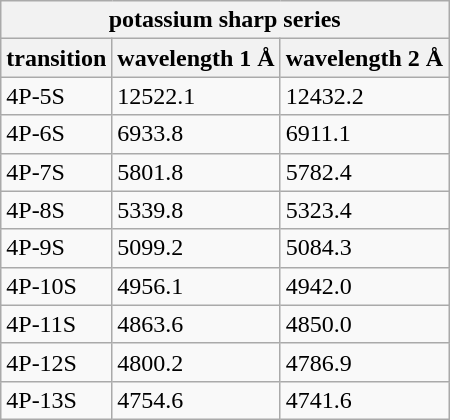<table class="wikitable">
<tr>
<th colspan=3>potassium sharp series</th>
</tr>
<tr>
<th>transition</th>
<th>wavelength 1 Å</th>
<th>wavelength 2 Å</th>
</tr>
<tr>
<td>4P-5S</td>
<td>12522.1</td>
<td>12432.2</td>
</tr>
<tr>
<td>4P-6S</td>
<td>6933.8</td>
<td>6911.1</td>
</tr>
<tr>
<td>4P-7S</td>
<td>5801.8</td>
<td>5782.4</td>
</tr>
<tr>
<td>4P-8S</td>
<td>5339.8</td>
<td>5323.4</td>
</tr>
<tr>
<td>4P-9S</td>
<td>5099.2</td>
<td>5084.3</td>
</tr>
<tr>
<td>4P-10S</td>
<td>4956.1</td>
<td>4942.0</td>
</tr>
<tr>
<td>4P-11S</td>
<td>4863.6</td>
<td>4850.0</td>
</tr>
<tr>
<td>4P-12S</td>
<td>4800.2</td>
<td>4786.9</td>
</tr>
<tr>
<td>4P-13S</td>
<td>4754.6</td>
<td>4741.6</td>
</tr>
</table>
